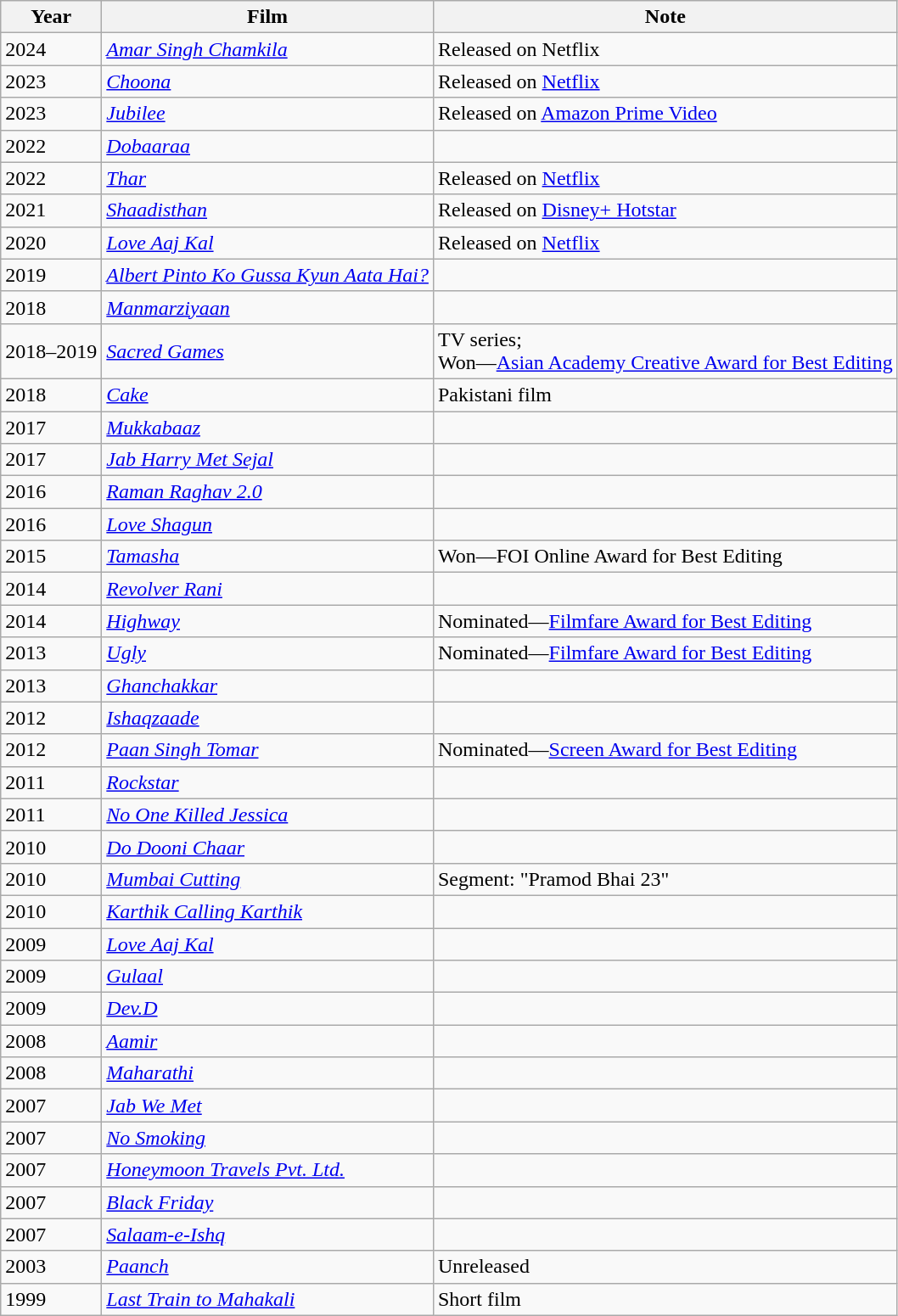<table class="wikitable sortable plainrowheaders">
<tr>
<th>Year</th>
<th>Film</th>
<th>Note</th>
</tr>
<tr>
<td>2024</td>
<td><em><a href='#'>Amar Singh Chamkila</a></em></td>
<td>Released on Netflix</td>
</tr>
<tr>
<td>2023</td>
<td><em><a href='#'>Choona</a></em></td>
<td>Released on <a href='#'>Netflix</a></td>
</tr>
<tr>
<td>2023</td>
<td><em><a href='#'>Jubilee</a></em></td>
<td>Released on <a href='#'>Amazon Prime Video</a></td>
</tr>
<tr>
<td>2022</td>
<td><em><a href='#'>Dobaaraa</a></em></td>
<td></td>
</tr>
<tr>
<td>2022</td>
<td><em><a href='#'>Thar</a></em></td>
<td>Released on <a href='#'>Netflix</a></td>
</tr>
<tr>
<td>2021</td>
<td><em><a href='#'>Shaadisthan</a></em></td>
<td>Released on <a href='#'>Disney+ Hotstar</a></td>
</tr>
<tr>
<td>2020</td>
<td><em><a href='#'>Love Aaj Kal</a></em></td>
<td>Released on <a href='#'>Netflix</a></td>
</tr>
<tr>
<td>2019</td>
<td><em><a href='#'>Albert Pinto Ko Gussa Kyun Aata Hai?</a></em></td>
<td></td>
</tr>
<tr>
<td>2018</td>
<td><em><a href='#'>Manmarziyaan</a></em></td>
<td></td>
</tr>
<tr>
<td>2018–2019</td>
<td><em><a href='#'>Sacred Games</a></em></td>
<td>TV series; <br> Won—<a href='#'>Asian Academy Creative Award for Best Editing</a></td>
</tr>
<tr>
<td>2018</td>
<td><em><a href='#'>Cake</a></em></td>
<td>Pakistani film</td>
</tr>
<tr>
<td>2017</td>
<td><em><a href='#'>Mukkabaaz</a></em></td>
<td></td>
</tr>
<tr>
<td>2017</td>
<td><em><a href='#'>Jab Harry Met Sejal</a></em></td>
<td></td>
</tr>
<tr>
<td>2016</td>
<td><em><a href='#'>Raman Raghav 2.0</a></em></td>
<td></td>
</tr>
<tr>
<td>2016</td>
<td><em><a href='#'>Love Shagun</a></em></td>
<td></td>
</tr>
<tr>
<td>2015</td>
<td><em><a href='#'>Tamasha</a></em></td>
<td>Won—FOI Online Award for Best Editing</td>
</tr>
<tr>
<td>2014</td>
<td><em><a href='#'>Revolver Rani</a></em></td>
<td></td>
</tr>
<tr>
<td>2014</td>
<td><em><a href='#'>Highway</a></em></td>
<td>Nominated—<a href='#'>Filmfare Award for Best Editing</a></td>
</tr>
<tr>
<td>2013</td>
<td><em><a href='#'>Ugly</a></em></td>
<td>Nominated—<a href='#'>Filmfare Award for Best Editing</a></td>
</tr>
<tr>
<td>2013</td>
<td><em><a href='#'>Ghanchakkar</a></em></td>
<td></td>
</tr>
<tr>
<td>2012</td>
<td><em><a href='#'>Ishaqzaade</a></em></td>
<td></td>
</tr>
<tr>
<td>2012</td>
<td><em><a href='#'>Paan Singh Tomar</a></em></td>
<td>Nominated—<a href='#'>Screen Award for Best Editing</a></td>
</tr>
<tr>
<td>2011</td>
<td><em><a href='#'>Rockstar</a></em></td>
<td></td>
</tr>
<tr>
<td>2011</td>
<td><em><a href='#'>No One Killed Jessica</a></em></td>
<td></td>
</tr>
<tr>
<td>2010</td>
<td><em><a href='#'>Do Dooni Chaar</a></em></td>
<td></td>
</tr>
<tr>
<td>2010</td>
<td><em><a href='#'>Mumbai Cutting</a></em></td>
<td>Segment: "Pramod Bhai 23"</td>
</tr>
<tr>
<td>2010</td>
<td><em><a href='#'>Karthik Calling Karthik</a></em></td>
<td></td>
</tr>
<tr>
<td>2009</td>
<td><em><a href='#'>Love Aaj Kal</a></em></td>
<td></td>
</tr>
<tr>
<td>2009</td>
<td><em><a href='#'>Gulaal</a></em></td>
<td></td>
</tr>
<tr>
<td>2009</td>
<td><em><a href='#'>Dev.D</a></em></td>
<td></td>
</tr>
<tr>
<td>2008</td>
<td><em><a href='#'>Aamir</a></em></td>
<td></td>
</tr>
<tr>
<td>2008</td>
<td><em><a href='#'>Maharathi</a></em></td>
<td></td>
</tr>
<tr>
<td>2007</td>
<td><em><a href='#'>Jab We Met</a></em></td>
<td></td>
</tr>
<tr>
<td>2007</td>
<td><em><a href='#'>No Smoking</a></em></td>
<td></td>
</tr>
<tr>
<td>2007</td>
<td><em><a href='#'>Honeymoon Travels Pvt. Ltd.</a></em></td>
<td></td>
</tr>
<tr>
<td>2007</td>
<td><em><a href='#'>Black Friday</a></em></td>
<td></td>
</tr>
<tr>
<td>2007</td>
<td><em><a href='#'>Salaam-e-Ishq</a></em></td>
<td></td>
</tr>
<tr>
<td>2003</td>
<td><em><a href='#'>Paanch</a></em></td>
<td>Unreleased</td>
</tr>
<tr>
<td>1999</td>
<td><em><a href='#'>Last Train to Mahakali</a></em></td>
<td>Short film</td>
</tr>
</table>
